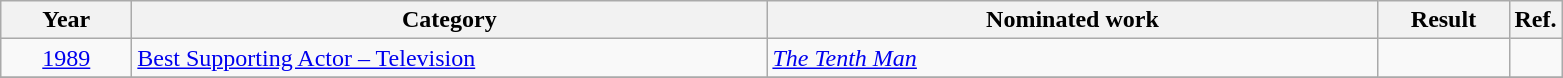<table class=wikitable>
<tr>
<th scope="col" style="width:5em;">Year</th>
<th scope="col" style="width:26em;">Category</th>
<th scope="col" style="width:25em;">Nominated work</th>
<th scope="col" style="width:5em;">Result</th>
<th>Ref.</th>
</tr>
<tr>
<td style="text-align:center;"><a href='#'>1989</a></td>
<td><a href='#'>Best Supporting Actor – Television</a></td>
<td><em><a href='#'>The Tenth Man</a></em></td>
<td></td>
<td style="text-align:center;"></td>
</tr>
<tr>
</tr>
</table>
